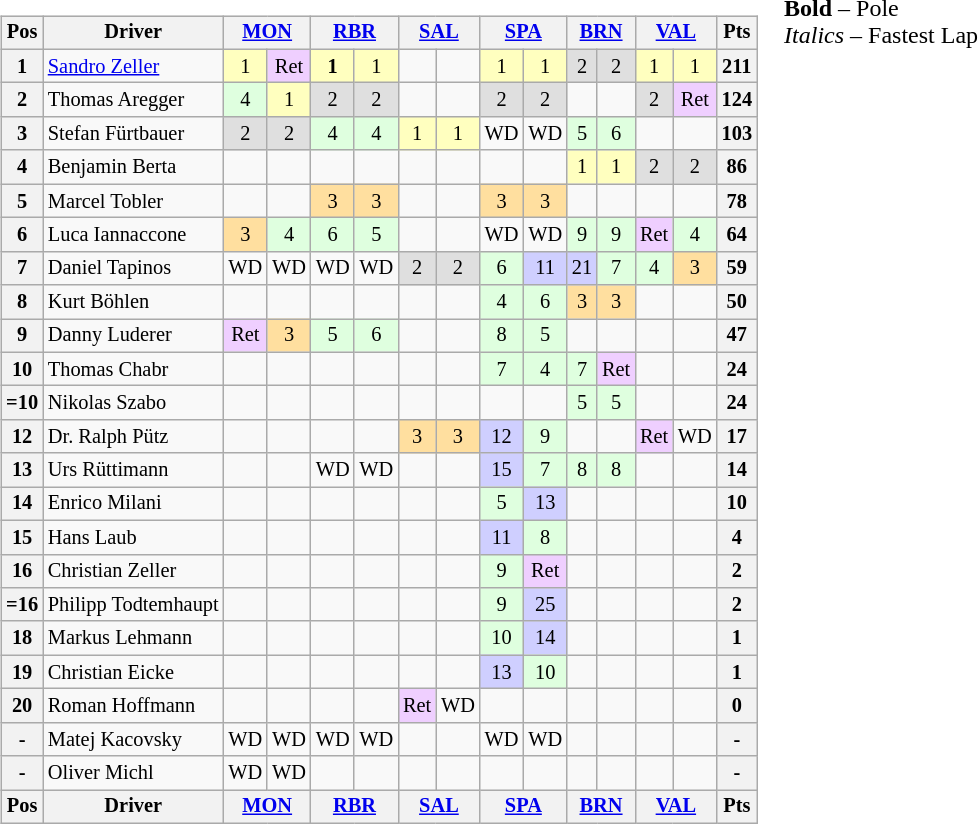<table>
<tr>
<td valign="top"><br><table class="wikitable" style="font-size: 85%; text-align:center">
<tr>
<th valign=middle>Pos</th>
<th valign=middle>Driver</th>
<th colspan=2><a href='#'>MON</a><br></th>
<th colspan=2><a href='#'>RBR</a><br></th>
<th colspan=2><a href='#'>SAL</a><br></th>
<th colspan=2><a href='#'>SPA</a><br></th>
<th colspan=2><a href='#'>BRN</a><br></th>
<th colspan=2><a href='#'>VAL</a><br></th>
<th valign="middle">Pts</th>
</tr>
<tr>
<th>1</th>
<td align=left> <a href='#'>Sandro Zeller</a></td>
<td style="background:#FFFFBF">1</td>
<td style="background:#efcfff">Ret</td>
<td style="background:#FFFFBF"><strong>1</strong></td>
<td style="background:#FFFFBF">1</td>
<td></td>
<td></td>
<td style="background:#FFFFBF">1</td>
<td style="background:#FFFFBF">1</td>
<td style="background:#dfdfdf">2</td>
<td style="background:#dfdfdf">2</td>
<td style="background:#FFFFBF">1</td>
<td style="background:#FFFFBF">1</td>
<th>211</th>
</tr>
<tr>
<th>2</th>
<td align=left>  Thomas Aregger</td>
<td style="background:#dfffdf">4</td>
<td style="background:#FFFFBF">1</td>
<td style="background:#dfdfdf">2</td>
<td style="background:#dfdfdf">2</td>
<td></td>
<td></td>
<td style="background:#dfdfdf">2</td>
<td style="background:#dfdfdf">2</td>
<td></td>
<td></td>
<td style="background:#dfdfdf">2</td>
<td style="background:#efcfff">Ret</td>
<th>124</th>
</tr>
<tr>
<th>3</th>
<td align=left> Stefan Fürtbauer</td>
<td style="background:#dfdfdf">2</td>
<td style="background:#dfdfdf">2</td>
<td style="background:#dfffdf">4</td>
<td style="background:#dfffdf">4</td>
<td style="background:#FFFFBF">1</td>
<td style="background:#FFFFBF">1</td>
<td>WD</td>
<td>WD</td>
<td style="background:#dfffdf">5</td>
<td style="background:#dfffdf">6</td>
<td></td>
<td></td>
<th>103</th>
</tr>
<tr>
<th>4</th>
<td align=left> Benjamin Berta</td>
<td></td>
<td></td>
<td></td>
<td></td>
<td></td>
<td></td>
<td></td>
<td></td>
<td style="background:#FFFFBF">1</td>
<td style="background:#FFFFBF">1</td>
<td style="background:#dfdfdf">2</td>
<td style="background:#dfdfdf">2</td>
<th>86</th>
</tr>
<tr>
<th>5</th>
<td align=left> Marcel Tobler</td>
<td></td>
<td></td>
<td style="background:#ffdf9f">3</td>
<td style="background:#ffdf9f">3</td>
<td></td>
<td></td>
<td style="background:#ffdf9f">3</td>
<td style="background:#ffdf9f">3</td>
<td></td>
<td></td>
<td></td>
<td></td>
<th>78</th>
</tr>
<tr>
<th>6</th>
<td align=left> Luca Iannaccone</td>
<td style="background:#ffdf9f">3</td>
<td style="background:#dfffdf">4</td>
<td style="background:#dfffdf">6</td>
<td style="background:#dfffdf">5</td>
<td></td>
<td></td>
<td>WD</td>
<td>WD</td>
<td style="background:#dfffdf">9</td>
<td style="background:#dfffdf">9</td>
<td style="background:#efcfff">Ret</td>
<td style="background:#dfffdf">4</td>
<th>64</th>
</tr>
<tr>
<th>7</th>
<td align=left> Daniel Tapinos</td>
<td>WD</td>
<td>WD</td>
<td>WD</td>
<td>WD</td>
<td style="background:#dfdfdf">2</td>
<td style="background:#dfdfdf">2</td>
<td style="background:#dfffdf">6</td>
<td style="background:#cfcfff">11</td>
<td style="background:#cfcfff">21</td>
<td style="background:#dfffdf">7</td>
<td style="background:#dfffdf">4</td>
<td style="background:#ffdf9f">3</td>
<th>59</th>
</tr>
<tr>
<th>8</th>
<td align=left> Kurt Böhlen</td>
<td></td>
<td></td>
<td></td>
<td></td>
<td></td>
<td></td>
<td style="background:#dfffdf">4</td>
<td style="background:#dfffdf">6</td>
<td style="background:#ffdf9f">3</td>
<td style="background:#ffdf9f">3</td>
<td></td>
<td></td>
<th>50</th>
</tr>
<tr>
<th>9</th>
<td align=left> Danny Luderer</td>
<td style="background:#efcfff">Ret</td>
<td style="background:#ffdf9f">3</td>
<td style="background:#dfffdf">5</td>
<td style="background:#dfffdf">6</td>
<td></td>
<td></td>
<td style="background:#dfffdf">8</td>
<td style="background:#dfffdf">5</td>
<td></td>
<td></td>
<td></td>
<td></td>
<th>47</th>
</tr>
<tr>
<th>10</th>
<td align=left> Thomas Chabr</td>
<td></td>
<td></td>
<td></td>
<td></td>
<td></td>
<td></td>
<td style="background:#dfffdf">7</td>
<td style="background:#dfffdf">4</td>
<td style="background:#dfffdf">7</td>
<td style="background:#efcfff">Ret</td>
<td></td>
<td></td>
<th>24</th>
</tr>
<tr>
<th>=10</th>
<td align=left> Nikolas Szabo</td>
<td></td>
<td></td>
<td></td>
<td></td>
<td></td>
<td></td>
<td></td>
<td></td>
<td style="background:#dfffdf">5</td>
<td style="background:#dfffdf">5</td>
<td></td>
<td></td>
<th>24</th>
</tr>
<tr>
<th>12</th>
<td align=left> Dr. Ralph Pütz</td>
<td></td>
<td></td>
<td></td>
<td></td>
<td style="background:#ffdf9f">3</td>
<td style="background:#ffdf9f">3</td>
<td style="background:#cfcfff">12</td>
<td style="background:#dfffdf">9</td>
<td></td>
<td></td>
<td style="background:#efcfff">Ret</td>
<td>WD</td>
<th>17</th>
</tr>
<tr>
<th>13</th>
<td align=left> Urs Rüttimann</td>
<td></td>
<td></td>
<td>WD</td>
<td>WD</td>
<td></td>
<td></td>
<td style="background:#cfcfff">15</td>
<td style="background:#dfffdf">7</td>
<td style="background:#dfffdf">8</td>
<td style="background:#dfffdf">8</td>
<td></td>
<td></td>
<th>14</th>
</tr>
<tr>
<th>14</th>
<td align=left> Enrico Milani</td>
<td></td>
<td></td>
<td></td>
<td></td>
<td></td>
<td></td>
<td style="background:#dfffdf">5</td>
<td style="background:#cfcfff">13</td>
<td></td>
<td></td>
<td></td>
<td></td>
<th>10</th>
</tr>
<tr>
<th>15</th>
<td align=left> Hans Laub</td>
<td></td>
<td></td>
<td></td>
<td></td>
<td></td>
<td></td>
<td style="background:#cfcfff">11</td>
<td style="background:#dfffdf">8</td>
<td></td>
<td></td>
<td></td>
<td></td>
<th>4</th>
</tr>
<tr>
<th>16</th>
<td align=left> Christian Zeller</td>
<td></td>
<td></td>
<td></td>
<td></td>
<td></td>
<td></td>
<td style="background:#dfffdf">9</td>
<td style="background:#efcfff">Ret</td>
<td></td>
<td></td>
<td></td>
<td></td>
<th>2</th>
</tr>
<tr>
<th>=16</th>
<td align=left> Philipp Todtemhaupt</td>
<td></td>
<td></td>
<td></td>
<td></td>
<td></td>
<td></td>
<td style="background:#dfffdf">9</td>
<td style="background:#cfcfff">25</td>
<td></td>
<td></td>
<td></td>
<td></td>
<th>2</th>
</tr>
<tr>
<th>18</th>
<td align=left> Markus Lehmann</td>
<td></td>
<td></td>
<td></td>
<td></td>
<td></td>
<td></td>
<td style="background:#dfffdf">10</td>
<td style="background:#cfcfff">14</td>
<td></td>
<td></td>
<td></td>
<td></td>
<th>1</th>
</tr>
<tr>
<th>19</th>
<td align=left> Christian Eicke</td>
<td></td>
<td></td>
<td></td>
<td></td>
<td></td>
<td></td>
<td style="background:#cfcfff">13</td>
<td style="background:#dfffdf">10</td>
<td></td>
<td></td>
<td></td>
<td></td>
<th>1</th>
</tr>
<tr>
<th>20</th>
<td align=left> Roman Hoffmann</td>
<td></td>
<td></td>
<td></td>
<td></td>
<td style="background:#efcfff">Ret</td>
<td>WD</td>
<td></td>
<td></td>
<td></td>
<td></td>
<td></td>
<td></td>
<th>0</th>
</tr>
<tr>
<th>-</th>
<td align=left> Matej Kacovsky</td>
<td>WD</td>
<td>WD</td>
<td>WD</td>
<td>WD</td>
<td></td>
<td></td>
<td>WD</td>
<td>WD</td>
<td></td>
<td></td>
<td></td>
<td></td>
<th>-</th>
</tr>
<tr>
<th>-</th>
<td align=left> Oliver Michl</td>
<td>WD</td>
<td>WD</td>
<td></td>
<td></td>
<td></td>
<td></td>
<td></td>
<td></td>
<td></td>
<td></td>
<td></td>
<td></td>
<th>-</th>
</tr>
<tr valign="top">
<th valign=middle>Pos</th>
<th valign=middle>Driver</th>
<th colspan=2><a href='#'>MON</a></th>
<th colspan=2><a href='#'>RBR</a></th>
<th colspan=2><a href='#'>SAL</a></th>
<th colspan=2><a href='#'>SPA</a></th>
<th colspan=2><a href='#'>BRN</a></th>
<th colspan=2><a href='#'>VAL</a></th>
<th valign="middle">Pts</th>
</tr>
</table>
</td>
<td valign="top"><br>
<span><strong>Bold</strong> – Pole<br>
<em>Italics</em> – Fastest Lap</span></td>
</tr>
</table>
